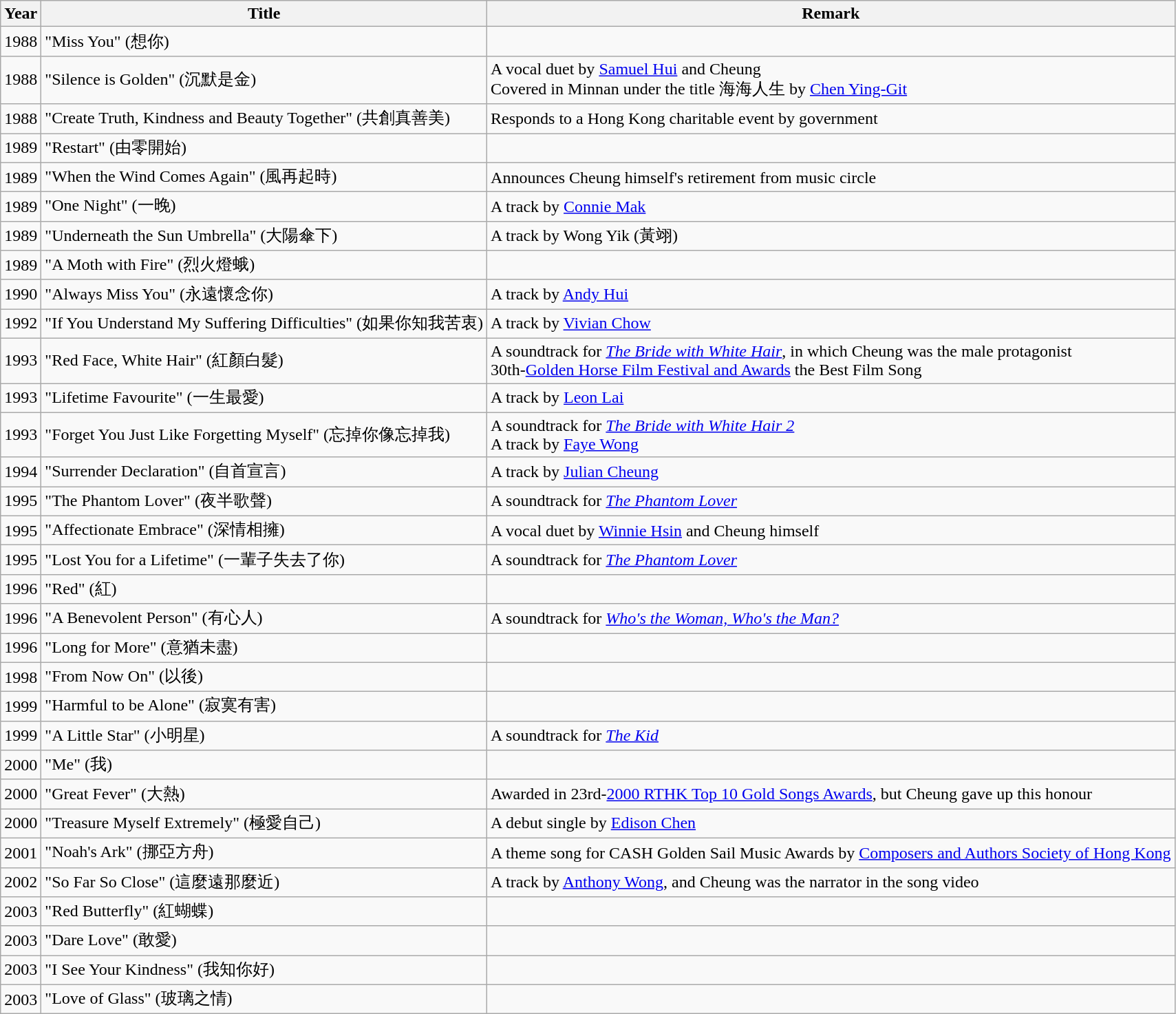<table class="wikitable sortable">
<tr>
<th>Year</th>
<th>Title</th>
<th>Remark</th>
</tr>
<tr>
<td>1988</td>
<td>"Miss You" (想你)</td>
<td></td>
</tr>
<tr>
<td>1988</td>
<td>"Silence is Golden" (沉默是金)</td>
<td>A vocal duet by <a href='#'>Samuel Hui</a> and Cheung<br>Covered in Minnan under the title 海海人生 by <a href='#'>Chen Ying-Git</a></td>
</tr>
<tr>
<td>1988</td>
<td>"Create Truth, Kindness and Beauty Together" (共創真善美)</td>
<td>Responds to a Hong Kong charitable event by government</td>
</tr>
<tr>
<td>1989</td>
<td>"Restart" (由零開始)</td>
<td></td>
</tr>
<tr>
<td>1989</td>
<td>"When the Wind Comes Again" (風再起時)</td>
<td>Announces Cheung himself's retirement from music circle</td>
</tr>
<tr>
<td>1989</td>
<td>"One Night" (一晚)</td>
<td>A track by <a href='#'>Connie Mak</a></td>
</tr>
<tr>
<td>1989</td>
<td>"Underneath the Sun Umbrella" (大陽傘下)</td>
<td>A track by Wong Yik (黃翊)</td>
</tr>
<tr>
<td>1989</td>
<td>"A Moth with Fire" (烈火燈蛾)</td>
<td></td>
</tr>
<tr>
<td>1990</td>
<td>"Always Miss You" (永遠懷念你)</td>
<td>A track by <a href='#'>Andy Hui</a></td>
</tr>
<tr>
<td>1992</td>
<td>"If You Understand My Suffering Difficulties" (如果你知我苦衷)</td>
<td>A track by <a href='#'>Vivian Chow</a></td>
</tr>
<tr>
<td>1993</td>
<td>"Red Face, White Hair" (紅顏白髮)</td>
<td>A soundtrack for <em><a href='#'>The Bride with White Hair</a></em>, in which Cheung was the male protagonist<br>30th-<a href='#'>Golden Horse Film Festival and Awards</a> the Best Film Song</td>
</tr>
<tr>
<td>1993</td>
<td>"Lifetime Favourite" (一生最愛)</td>
<td>A track by <a href='#'>Leon Lai</a></td>
</tr>
<tr>
<td>1993</td>
<td>"Forget You Just Like Forgetting Myself" (忘掉你像忘掉我)</td>
<td>A soundtrack for <em><a href='#'>The Bride with White Hair 2</a></em><br>A track by <a href='#'>Faye Wong</a></td>
</tr>
<tr>
<td>1994</td>
<td>"Surrender Declaration" (自首宣言)</td>
<td>A track by <a href='#'>Julian Cheung</a></td>
</tr>
<tr>
<td>1995</td>
<td>"The Phantom Lover" (夜半歌聲)</td>
<td>A soundtrack for <em><a href='#'>The Phantom Lover</a></em></td>
</tr>
<tr>
<td>1995</td>
<td>"Affectionate Embrace" (深情相擁)</td>
<td>A vocal duet by <a href='#'>Winnie Hsin</a> and Cheung himself</td>
</tr>
<tr>
<td>1995</td>
<td>"Lost You for a Lifetime" (一輩子失去了你)</td>
<td>A soundtrack for <em><a href='#'>The Phantom Lover</a></em></td>
</tr>
<tr>
<td>1996</td>
<td>"Red" (紅)</td>
<td></td>
</tr>
<tr>
<td>1996</td>
<td>"A Benevolent Person" (有心人)</td>
<td>A soundtrack for <em><a href='#'>Who's the Woman, Who's the Man?</a></em></td>
</tr>
<tr>
<td>1996</td>
<td>"Long for More" (意猶未盡)</td>
<td></td>
</tr>
<tr>
<td>1998</td>
<td>"From Now On" (以後)</td>
<td></td>
</tr>
<tr>
<td>1999</td>
<td>"Harmful to be Alone" (寂寞有害)</td>
<td></td>
</tr>
<tr>
<td>1999</td>
<td>"A Little Star" (小明星)</td>
<td>A soundtrack for <em><a href='#'>The Kid</a></em></td>
</tr>
<tr>
<td>2000</td>
<td>"Me" (我)</td>
<td></td>
</tr>
<tr>
<td>2000</td>
<td>"Great Fever" (大熱)</td>
<td>Awarded in 23rd-<a href='#'>2000 RTHK Top 10 Gold Songs Awards</a>, but Cheung gave up this honour</td>
</tr>
<tr>
<td>2000</td>
<td>"Treasure Myself Extremely" (極愛自己)</td>
<td>A debut single by <a href='#'>Edison Chen</a></td>
</tr>
<tr>
<td>2001</td>
<td>"Noah's Ark" (挪亞方舟)</td>
<td>A theme song for CASH Golden Sail Music Awards by <a href='#'>Composers and Authors Society of Hong Kong</a></td>
</tr>
<tr>
<td>2002</td>
<td>"So Far So Close" (這麼遠那麼近)</td>
<td>A track by <a href='#'>Anthony Wong</a>, and Cheung was the narrator in the song video</td>
</tr>
<tr>
<td>2003</td>
<td>"Red Butterfly" (紅蝴蝶)</td>
<td></td>
</tr>
<tr>
<td>2003</td>
<td>"Dare Love" (敢愛)</td>
<td></td>
</tr>
<tr>
<td>2003</td>
<td>"I See Your Kindness" (我知你好)</td>
<td></td>
</tr>
<tr>
<td>2003</td>
<td>"Love of Glass" (玻璃之情)</td>
<td></td>
</tr>
</table>
